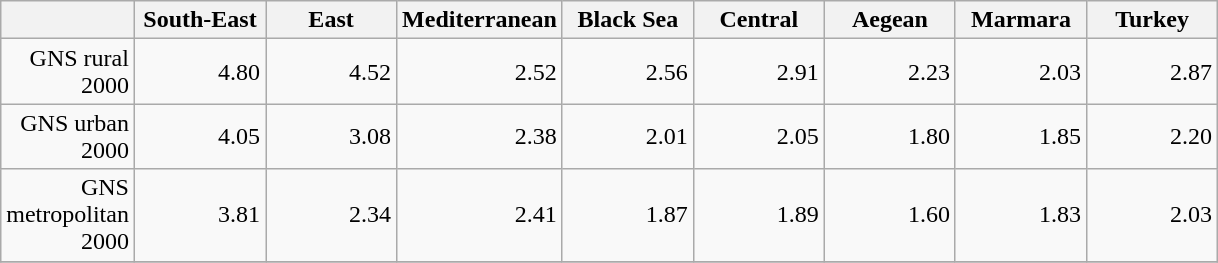<table class="wikitable">
<tr>
<th width="80"></th>
<th width="80">South-East</th>
<th width="80">East</th>
<th width="80">Mediterranean</th>
<th width="80">Black Sea</th>
<th width="80">Central</th>
<th width="80">Aegean</th>
<th width="80">Marmara</th>
<th width="80">Turkey</th>
</tr>
<tr>
<td align="right">GNS rural 2000</td>
<td align="right">4.80</td>
<td align="right">4.52</td>
<td align="right">2.52</td>
<td align="right">2.56</td>
<td align="right">2.91</td>
<td align="right">2.23</td>
<td align="right">2.03</td>
<td align="right">2.87</td>
</tr>
<tr>
<td align="right">GNS urban 2000</td>
<td align="right">4.05</td>
<td align="right">3.08</td>
<td align="right">2.38</td>
<td align="right">2.01</td>
<td align="right">2.05</td>
<td align="right">1.80</td>
<td align="right">1.85</td>
<td align="right">2.20</td>
</tr>
<tr>
<td align="right">GNS metropolitan 2000</td>
<td align="right">3.81</td>
<td align="right">2.34</td>
<td align="right">2.41</td>
<td align="right">1.87</td>
<td align="right">1.89</td>
<td align="right">1.60</td>
<td align="right">1.83</td>
<td align="right">2.03</td>
</tr>
<tr>
</tr>
</table>
